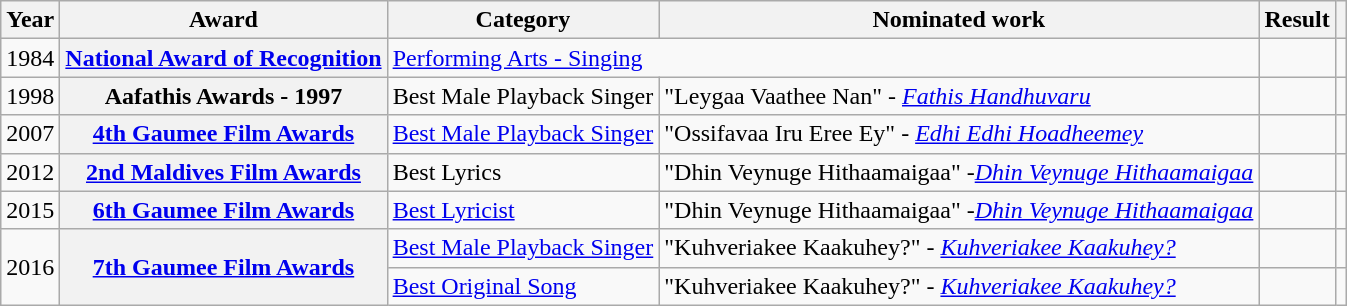<table class="wikitable plainrowheaders sortable">
<tr>
<th scope="col">Year</th>
<th scope="col">Award</th>
<th scope="col">Category</th>
<th scope="col">Nominated work</th>
<th scope="col">Result</th>
<th scope="col" class="unsortable"></th>
</tr>
<tr>
<td>1984</td>
<th scope="row"><a href='#'>National Award of Recognition</a></th>
<td colspan="2"><a href='#'>Performing Arts - Singing</a></td>
<td></td>
<td style="text-align:center;"></td>
</tr>
<tr>
<td>1998</td>
<th scope="row">Aafathis Awards - 1997</th>
<td>Best Male Playback Singer</td>
<td>"Leygaa Vaathee Nan" - <em><a href='#'>Fathis Handhuvaru</a></em></td>
<td></td>
<td style="text-align:center;"></td>
</tr>
<tr>
<td>2007</td>
<th scope="row"><a href='#'>4th Gaumee Film Awards</a></th>
<td><a href='#'>Best Male Playback Singer</a></td>
<td>"Ossifavaa Iru Eree Ey" - <em><a href='#'>Edhi Edhi Hoadheemey</a></em></td>
<td></td>
<td style="text-align:center;"></td>
</tr>
<tr>
<td>2012</td>
<th scope="row"><a href='#'>2nd Maldives Film Awards</a></th>
<td>Best Lyrics</td>
<td>"Dhin Veynuge Hithaamaigaa" -<em><a href='#'>Dhin Veynuge Hithaamaigaa</a></em></td>
<td></td>
<td style="text-align: center;"></td>
</tr>
<tr>
<td>2015</td>
<th scope="row"><a href='#'>6th Gaumee Film Awards</a></th>
<td><a href='#'>Best Lyricist</a></td>
<td>"Dhin Veynuge Hithaamaigaa" -<em><a href='#'>Dhin Veynuge Hithaamaigaa</a></em></td>
<td></td>
<td style="text-align:center;"></td>
</tr>
<tr>
<td rowspan="2">2016</td>
<th scope="row" rowspan="2"><a href='#'>7th Gaumee Film Awards</a></th>
<td><a href='#'>Best Male Playback Singer</a></td>
<td>"Kuhveriakee Kaakuhey?" - <em><a href='#'>Kuhveriakee Kaakuhey?</a></em></td>
<td></td>
<td style="text-align:center;"></td>
</tr>
<tr>
<td><a href='#'>Best Original Song</a></td>
<td>"Kuhveriakee Kaakuhey?" - <em><a href='#'>Kuhveriakee Kaakuhey?</a></em></td>
<td></td>
<td style="text-align:center;"></td>
</tr>
</table>
